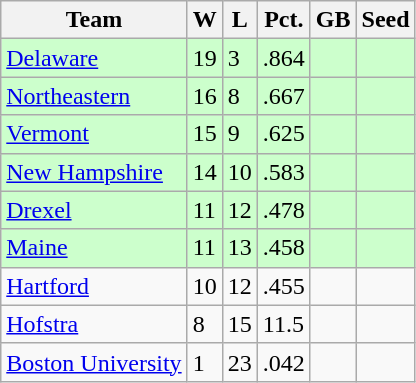<table class=wikitable>
<tr>
<th>Team</th>
<th>W</th>
<th>L</th>
<th>Pct.</th>
<th>GB</th>
<th>Seed</th>
</tr>
<tr bgcolor=#ccffcc>
<td><a href='#'>Delaware</a></td>
<td>19</td>
<td>3</td>
<td>.864</td>
<td></td>
<td></td>
</tr>
<tr bgcolor=#ccffcc>
<td><a href='#'>Northeastern</a></td>
<td>16</td>
<td>8</td>
<td>.667</td>
<td></td>
<td></td>
</tr>
<tr bgcolor=#ccffcc>
<td><a href='#'>Vermont</a></td>
<td>15</td>
<td>9</td>
<td>.625</td>
<td></td>
<td></td>
</tr>
<tr bgcolor=#ccffcc>
<td><a href='#'>New Hampshire</a></td>
<td>14</td>
<td>10</td>
<td>.583</td>
<td></td>
<td></td>
</tr>
<tr bgcolor=#ccffcc>
<td><a href='#'>Drexel</a></td>
<td>11</td>
<td>12</td>
<td>.478</td>
<td></td>
<td></td>
</tr>
<tr bgcolor=#ccffcc>
<td><a href='#'>Maine</a></td>
<td>11</td>
<td>13</td>
<td>.458</td>
<td></td>
<td></td>
</tr>
<tr>
<td><a href='#'>Hartford</a></td>
<td>10</td>
<td>12</td>
<td>.455</td>
<td></td>
<td></td>
</tr>
<tr>
<td><a href='#'>Hofstra</a></td>
<td>8</td>
<td>15</td>
<td>11.5</td>
<td></td>
<td></td>
</tr>
<tr>
<td><a href='#'>Boston University</a></td>
<td>1</td>
<td>23</td>
<td>.042</td>
<td></td>
<td></td>
</tr>
</table>
